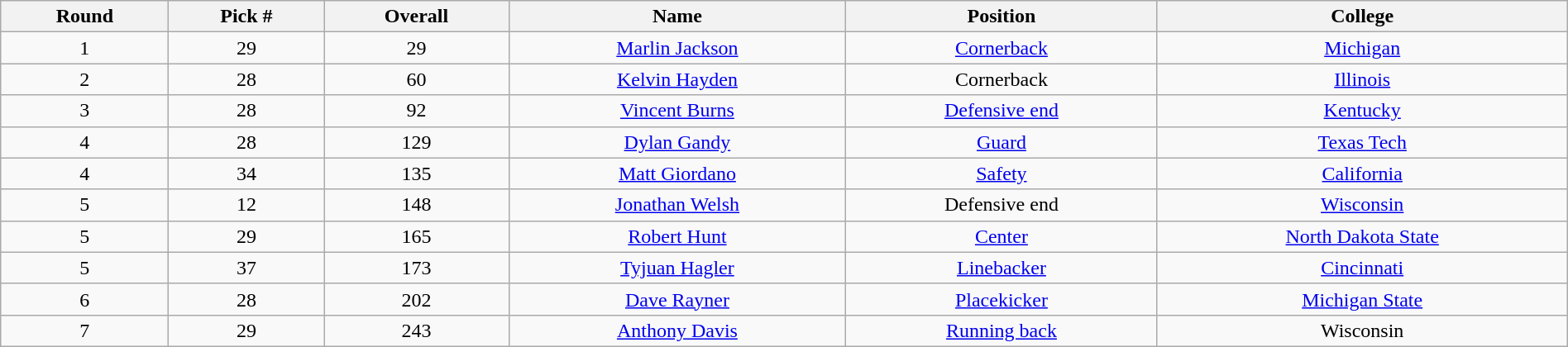<table class="wikitable sortable sortable" style="width: 100%; text-align:center">
<tr>
<th>Round</th>
<th>Pick #</th>
<th>Overall</th>
<th>Name</th>
<th>Position</th>
<th>College</th>
</tr>
<tr>
<td>1</td>
<td>29</td>
<td>29</td>
<td><a href='#'>Marlin Jackson</a></td>
<td><a href='#'>Cornerback</a></td>
<td><a href='#'>Michigan</a></td>
</tr>
<tr>
<td>2</td>
<td>28</td>
<td>60</td>
<td><a href='#'>Kelvin Hayden</a></td>
<td>Cornerback</td>
<td><a href='#'>Illinois</a></td>
</tr>
<tr>
<td>3</td>
<td>28</td>
<td>92</td>
<td><a href='#'>Vincent Burns</a></td>
<td><a href='#'>Defensive end</a></td>
<td><a href='#'>Kentucky</a></td>
</tr>
<tr>
<td>4</td>
<td>28</td>
<td>129</td>
<td><a href='#'>Dylan Gandy</a></td>
<td><a href='#'>Guard</a></td>
<td><a href='#'>Texas Tech</a></td>
</tr>
<tr>
<td>4</td>
<td>34</td>
<td>135</td>
<td><a href='#'>Matt Giordano</a></td>
<td><a href='#'>Safety</a></td>
<td><a href='#'>California</a></td>
</tr>
<tr>
<td>5</td>
<td>12</td>
<td>148</td>
<td><a href='#'>Jonathan Welsh</a></td>
<td>Defensive end</td>
<td><a href='#'>Wisconsin</a></td>
</tr>
<tr>
<td>5</td>
<td>29</td>
<td>165</td>
<td><a href='#'>Robert Hunt</a></td>
<td><a href='#'>Center</a></td>
<td><a href='#'>North Dakota State</a></td>
</tr>
<tr>
<td>5</td>
<td>37</td>
<td>173</td>
<td><a href='#'>Tyjuan Hagler</a></td>
<td><a href='#'>Linebacker</a></td>
<td><a href='#'>Cincinnati</a></td>
</tr>
<tr>
<td>6</td>
<td>28</td>
<td>202</td>
<td><a href='#'>Dave Rayner</a></td>
<td><a href='#'>Placekicker</a></td>
<td><a href='#'>Michigan State</a></td>
</tr>
<tr>
<td>7</td>
<td>29</td>
<td>243</td>
<td><a href='#'>Anthony Davis</a></td>
<td><a href='#'>Running back</a></td>
<td>Wisconsin</td>
</tr>
</table>
